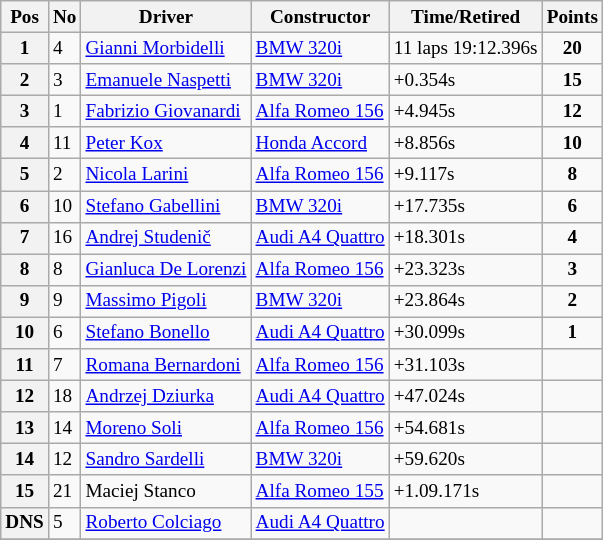<table class="wikitable" style="font-size: 80%;">
<tr>
<th>Pos</th>
<th>No</th>
<th>Driver</th>
<th>Constructor</th>
<th>Time/Retired</th>
<th>Points</th>
</tr>
<tr>
<th>1</th>
<td>4</td>
<td> <a href='#'>Gianni Morbidelli</a></td>
<td><a href='#'>BMW 320i</a></td>
<td>11 laps 19:12.396s</td>
<td style="text-align:center"><strong>20</strong></td>
</tr>
<tr>
<th>2</th>
<td>3</td>
<td> <a href='#'>Emanuele Naspetti</a></td>
<td><a href='#'>BMW 320i</a></td>
<td>+0.354s</td>
<td style="text-align:center"><strong>15</strong></td>
</tr>
<tr>
<th>3</th>
<td>1</td>
<td> <a href='#'>Fabrizio Giovanardi</a></td>
<td><a href='#'>Alfa Romeo 156</a></td>
<td>+4.945s</td>
<td style="text-align:center"><strong>12</strong></td>
</tr>
<tr>
<th>4</th>
<td>11</td>
<td> <a href='#'>Peter Kox</a></td>
<td><a href='#'>Honda Accord</a></td>
<td>+8.856s</td>
<td style="text-align:center"><strong>10</strong></td>
</tr>
<tr>
<th>5</th>
<td>2</td>
<td> <a href='#'>Nicola Larini</a></td>
<td><a href='#'>Alfa Romeo 156</a></td>
<td>+9.117s</td>
<td style="text-align:center"><strong>8</strong></td>
</tr>
<tr>
<th>6</th>
<td>10</td>
<td> <a href='#'>Stefano Gabellini</a></td>
<td><a href='#'>BMW 320i</a></td>
<td>+17.735s</td>
<td style="text-align:center"><strong>6</strong></td>
</tr>
<tr>
<th>7</th>
<td>16</td>
<td> <a href='#'>Andrej Studenič</a></td>
<td><a href='#'>Audi A4 Quattro</a></td>
<td>+18.301s</td>
<td style="text-align:center"><strong>4</strong></td>
</tr>
<tr>
<th>8</th>
<td>8</td>
<td> <a href='#'>Gianluca De Lorenzi</a></td>
<td><a href='#'>Alfa Romeo 156</a></td>
<td>+23.323s</td>
<td style="text-align:center"><strong>3</strong></td>
</tr>
<tr>
<th>9</th>
<td>9</td>
<td> <a href='#'>Massimo Pigoli</a></td>
<td><a href='#'>BMW 320i</a></td>
<td>+23.864s</td>
<td style="text-align:center"><strong>2</strong></td>
</tr>
<tr>
<th>10</th>
<td>6</td>
<td> <a href='#'>Stefano Bonello</a></td>
<td><a href='#'>Audi A4 Quattro</a></td>
<td>+30.099s</td>
<td style="text-align:center"><strong>1</strong></td>
</tr>
<tr>
<th>11</th>
<td>7</td>
<td> <a href='#'>Romana Bernardoni</a></td>
<td><a href='#'>Alfa Romeo 156</a></td>
<td>+31.103s</td>
<td></td>
</tr>
<tr>
<th>12</th>
<td>18</td>
<td> <a href='#'>Andrzej Dziurka</a></td>
<td><a href='#'>Audi A4 Quattro</a></td>
<td>+47.024s</td>
<td></td>
</tr>
<tr>
<th>13</th>
<td>14</td>
<td> <a href='#'>Moreno Soli</a></td>
<td><a href='#'>Alfa Romeo 156</a></td>
<td>+54.681s</td>
<td></td>
</tr>
<tr>
<th>14</th>
<td>12</td>
<td> <a href='#'>Sandro Sardelli</a></td>
<td><a href='#'>BMW 320i</a></td>
<td>+59.620s</td>
<td></td>
</tr>
<tr>
<th>15</th>
<td>21</td>
<td> Maciej Stanco</td>
<td><a href='#'>Alfa Romeo 155</a></td>
<td>+1.09.171s</td>
<td></td>
</tr>
<tr>
<th>DNS</th>
<td>5</td>
<td> <a href='#'>Roberto Colciago</a></td>
<td><a href='#'>Audi A4 Quattro</a></td>
<td></td>
<td></td>
</tr>
<tr>
</tr>
</table>
